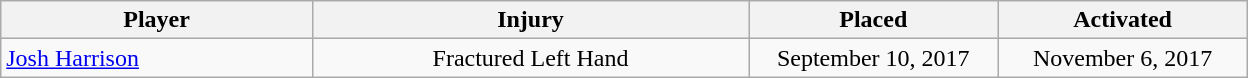<table class="wikitable" style="width:52em; border:0; text-align:center;">
<tr>
<th width=25%>Player</th>
<th width=35% class=unsortable>Injury</th>
<th width=20% class=unsortable>Placed</th>
<th width=20% class=unsortable>Activated</th>
</tr>
<tr>
<td align=left><a href='#'>Josh Harrison</a></td>
<td>Fractured Left Hand</td>
<td>September 10, 2017</td>
<td>November 6, 2017</td>
</tr>
<tr>
</tr>
</table>
